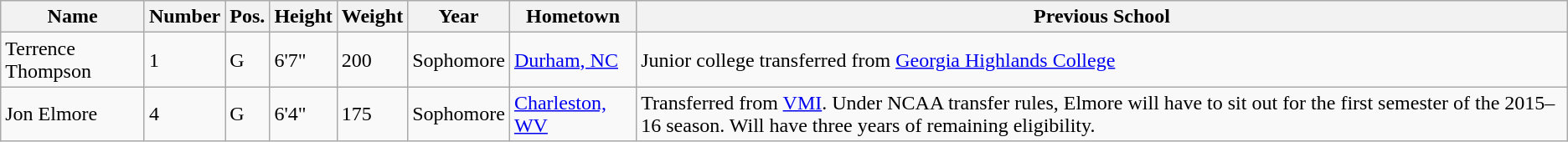<table class="wikitable sortable" border="1">
<tr>
<th>Name</th>
<th>Number</th>
<th>Pos.</th>
<th>Height</th>
<th>Weight</th>
<th>Year</th>
<th>Hometown</th>
<th class="unsortable">Previous School</th>
</tr>
<tr>
<td>Terrence Thompson</td>
<td>1</td>
<td>G</td>
<td>6'7"</td>
<td>200</td>
<td>Sophomore</td>
<td><a href='#'>Durham, NC</a></td>
<td>Junior college transferred from <a href='#'>Georgia Highlands College</a></td>
</tr>
<tr>
<td>Jon Elmore</td>
<td>4</td>
<td>G</td>
<td>6'4"</td>
<td>175</td>
<td>Sophomore</td>
<td><a href='#'>Charleston, WV</a></td>
<td>Transferred from <a href='#'>VMI</a>. Under NCAA transfer rules, Elmore will have to sit out for the first semester of the 2015–16 season. Will have three years of remaining eligibility.</td>
</tr>
</table>
